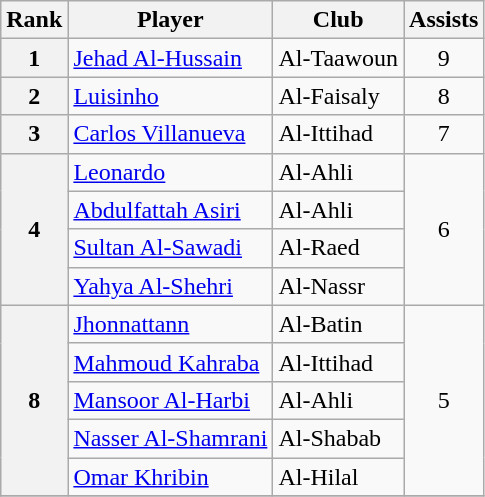<table class="wikitable">
<tr>
<th>Rank</th>
<th>Player</th>
<th>Club</th>
<th>Assists</th>
</tr>
<tr>
<th>1</th>
<td> <a href='#'>Jehad Al-Hussain</a></td>
<td>Al-Taawoun</td>
<td align=center>9</td>
</tr>
<tr>
<th>2</th>
<td> <a href='#'>Luisinho</a></td>
<td>Al-Faisaly</td>
<td align=center>8</td>
</tr>
<tr>
<th>3</th>
<td> <a href='#'>Carlos Villanueva</a></td>
<td>Al-Ittihad</td>
<td align=center>7</td>
</tr>
<tr>
<th rowspan=4>4</th>
<td> <a href='#'>Leonardo</a></td>
<td>Al-Ahli</td>
<td align=center rowspan=4>6</td>
</tr>
<tr>
<td> <a href='#'>Abdulfattah Asiri</a></td>
<td>Al-Ahli</td>
</tr>
<tr>
<td> <a href='#'>Sultan Al-Sawadi</a></td>
<td>Al-Raed</td>
</tr>
<tr>
<td> <a href='#'>Yahya Al-Shehri</a></td>
<td>Al-Nassr</td>
</tr>
<tr>
<th rowspan=5>8</th>
<td> <a href='#'>Jhonnattann</a></td>
<td>Al-Batin</td>
<td align=center rowspan=5>5</td>
</tr>
<tr>
<td> <a href='#'>Mahmoud Kahraba</a></td>
<td>Al-Ittihad</td>
</tr>
<tr>
<td> <a href='#'>Mansoor Al-Harbi</a></td>
<td>Al-Ahli</td>
</tr>
<tr>
<td> <a href='#'>Nasser Al-Shamrani</a></td>
<td>Al-Shabab</td>
</tr>
<tr>
<td> <a href='#'>Omar Khribin</a></td>
<td>Al-Hilal</td>
</tr>
<tr>
</tr>
</table>
